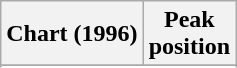<table class="wikitable sortable plainrowheaders">
<tr>
<th>Chart (1996)</th>
<th>Peak<br>position</th>
</tr>
<tr>
</tr>
<tr>
</tr>
<tr>
</tr>
<tr>
</tr>
</table>
